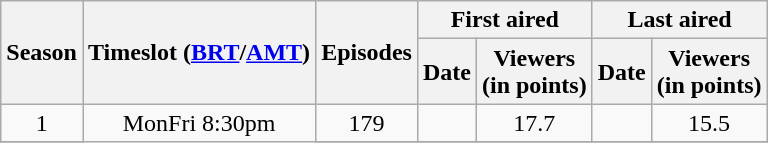<table class="wikitable" style="text-align: center">
<tr>
<th scope="col" rowspan="2">Season</th>
<th scope="col" rowspan="2">Timeslot (<a href='#'>BRT</a>/<a href='#'>AMT</a>)</th>
<th scope="col" rowspan="2" colspan="1">Episodes</th>
<th scope="col" colspan="2">First aired</th>
<th scope="col" colspan="2">Last aired</th>
</tr>
<tr>
<th scope="col">Date</th>
<th scope="col">Viewers<br>(in points)</th>
<th scope="col">Date</th>
<th scope="col">Viewers<br>(in points)</th>
</tr>
<tr>
<td rowspan="1">1</td>
<td rowspan="2">MonFri 8:30pm</td>
<td rowspan="1">179</td>
<td></td>
<td rowspan="1">17.7</td>
<td></td>
<td rowspan="1">15.5</td>
</tr>
<tr>
</tr>
</table>
